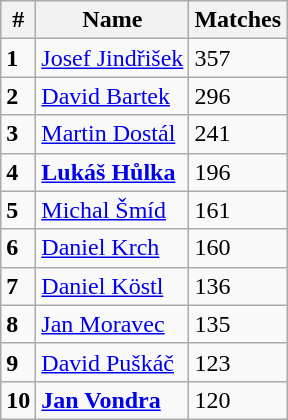<table class="wikitable">
<tr>
<th>#</th>
<th>Name</th>
<th>Matches</th>
</tr>
<tr>
<td><strong>1</strong></td>
<td> <a href='#'>Josef Jindřišek</a></td>
<td>357</td>
</tr>
<tr>
<td><strong>2</strong></td>
<td> <a href='#'>David Bartek</a></td>
<td>296</td>
</tr>
<tr>
<td><strong>3</strong></td>
<td> <a href='#'>Martin Dostál</a></td>
<td>241</td>
</tr>
<tr>
<td><strong>4</strong></td>
<td> <strong><a href='#'>Lukáš Hůlka</a></strong></td>
<td>196</td>
</tr>
<tr>
<td><strong>5</strong></td>
<td> <a href='#'>Michal Šmíd</a></td>
<td>161</td>
</tr>
<tr>
<td><strong>6</strong></td>
<td> <a href='#'>Daniel Krch</a></td>
<td>160</td>
</tr>
<tr>
<td><strong>7</strong></td>
<td> <a href='#'>Daniel Köstl</a></td>
<td>136</td>
</tr>
<tr>
<td><strong>8</strong></td>
<td> <a href='#'>Jan Moravec</a></td>
<td>135</td>
</tr>
<tr>
<td><strong>9</strong></td>
<td> <a href='#'>David Puškáč</a></td>
<td>123</td>
</tr>
<tr>
<td><strong>10</strong></td>
<td> <strong><a href='#'>Jan Vondra</a></strong></td>
<td>120</td>
</tr>
</table>
